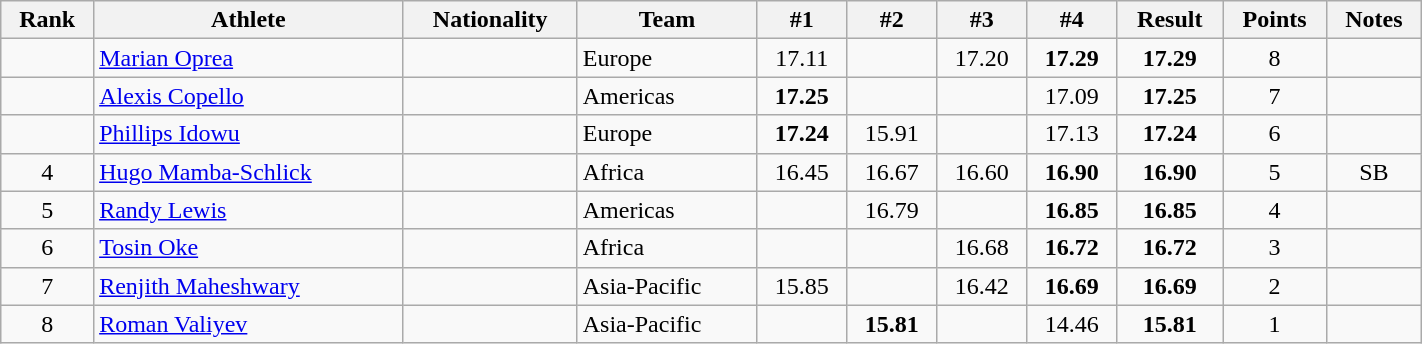<table class="wikitable sortable" style="text-align:center" width="75%">
<tr>
<th>Rank</th>
<th>Athlete</th>
<th>Nationality</th>
<th>Team</th>
<th>#1</th>
<th>#2</th>
<th>#3</th>
<th>#4</th>
<th>Result</th>
<th>Points</th>
<th>Notes</th>
</tr>
<tr>
<td></td>
<td align="left"><a href='#'>Marian Oprea</a></td>
<td align=left></td>
<td align=left>Europe</td>
<td>17.11</td>
<td></td>
<td>17.20</td>
<td><strong>17.29</strong></td>
<td><strong>17.29</strong></td>
<td>8</td>
<td></td>
</tr>
<tr>
<td></td>
<td align="left"><a href='#'>Alexis Copello</a></td>
<td align=left></td>
<td align=left>Americas</td>
<td><strong>17.25</strong></td>
<td></td>
<td></td>
<td>17.09</td>
<td><strong>17.25</strong></td>
<td>7</td>
<td></td>
</tr>
<tr>
<td></td>
<td align="left"><a href='#'>Phillips Idowu</a></td>
<td align=left></td>
<td align=left>Europe</td>
<td><strong>17.24</strong></td>
<td>15.91</td>
<td></td>
<td>17.13</td>
<td><strong>17.24</strong></td>
<td>6</td>
<td></td>
</tr>
<tr>
<td>4</td>
<td align="left"><a href='#'>Hugo Mamba-Schlick</a></td>
<td align=left></td>
<td align=left>Africa</td>
<td>16.45</td>
<td>16.67</td>
<td>16.60</td>
<td><strong>16.90</strong></td>
<td><strong>16.90</strong></td>
<td>5</td>
<td>SB</td>
</tr>
<tr>
<td>5</td>
<td align="left"><a href='#'>Randy Lewis</a></td>
<td align=left></td>
<td align=left>Americas</td>
<td></td>
<td>16.79</td>
<td></td>
<td><strong>16.85</strong></td>
<td><strong>16.85</strong></td>
<td>4</td>
<td></td>
</tr>
<tr>
<td>6</td>
<td align="left"><a href='#'>Tosin Oke</a></td>
<td align=left></td>
<td align=left>Africa</td>
<td></td>
<td></td>
<td>16.68</td>
<td><strong>16.72</strong></td>
<td><strong>16.72</strong></td>
<td>3</td>
<td></td>
</tr>
<tr>
<td>7</td>
<td align="left"><a href='#'>Renjith Maheshwary</a></td>
<td align=left></td>
<td align=left>Asia-Pacific</td>
<td>15.85</td>
<td></td>
<td>16.42</td>
<td><strong>16.69</strong></td>
<td><strong>16.69</strong></td>
<td>2</td>
<td></td>
</tr>
<tr>
<td>8</td>
<td align="left"><a href='#'>Roman Valiyev</a></td>
<td align=left></td>
<td align=left>Asia-Pacific</td>
<td></td>
<td><strong>15.81</strong></td>
<td></td>
<td>14.46</td>
<td><strong>15.81</strong></td>
<td>1</td>
<td></td>
</tr>
</table>
